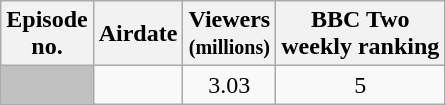<table class="wikitable" style="text-align:center;">
<tr>
<th scope="col">Episode<br>no.</th>
<th scope="col">Airdate</th>
<th scope="col">Viewers<br><small>(millions)</small></th>
<th scope="col">BBC Two<br>weekly ranking</th>
</tr>
<tr>
<th scope="row" style="background:silver;"></th>
<td></td>
<td>3.03</td>
<td>5</td>
</tr>
</table>
